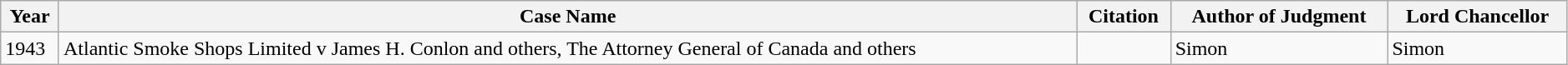<table class="wikitable sortable" width=99%>
<tr>
<th>Year</th>
<th>Case Name</th>
<th>Citation</th>
<th>Author of Judgment</th>
<th>Lord Chancellor</th>
</tr>
<tr>
<td>1943</td>
<td>Atlantic Smoke Shops Limited v James H. Conlon and others, The Attorney General of Canada and others</td>
<td></td>
<td>Simon</td>
<td>Simon</td>
</tr>
</table>
